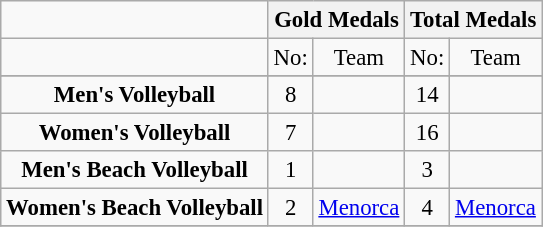<table class="wikitable" style="text-align: center; font-size:95%;">
<tr>
<td></td>
<th colspan=2>Gold Medals</th>
<th colspan=2>Total Medals</th>
</tr>
<tr>
<td></td>
<td>No:</td>
<td>Team</td>
<td>No:</td>
<td>Team</td>
</tr>
<tr>
</tr>
<tr>
<td><strong>Men's Volleyball</strong></td>
<td>8</td>
<td align="left"> </td>
<td>14</td>
<td align="left"> </td>
</tr>
<tr>
<td><strong>Women's Volleyball</strong></td>
<td>7</td>
<td align="left"> </td>
<td>16</td>
<td align="left"></td>
</tr>
<tr>
<td><strong>Men's Beach Volleyball</strong></td>
<td>1</td>
<td align="left">  <br> </td>
<td>3</td>
<td align="left"> </td>
</tr>
<tr>
<td><strong>Women's Beach Volleyball</strong></td>
<td>2</td>
<td align="left"> <a href='#'>Menorca</a></td>
<td>4</td>
<td align="left"> <a href='#'>Menorca</a></td>
</tr>
<tr>
</tr>
</table>
